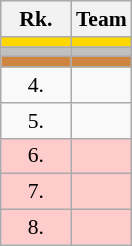<table class="wikitable" style="border:1px solid #AAAAAA;font-size:90%">
<tr bgcolor="#E4E4E4">
<th style="border-bottom:1px solid #AAAAAA" width=40>Rk.</th>
<th style="border-bottom:1px solid #AAAAAA">Team</th>
</tr>
<tr style="background:#ffd700;">
<td align=center></td>
<td></td>
</tr>
<tr style="background:#c0c0c0;">
<td align=center></td>
<td></td>
</tr>
<tr style="background:#CD853F;">
<td align=center></td>
<td></td>
</tr>
<tr>
<td align=center>4.</td>
<td></td>
</tr>
<tr>
<td align=center>5.</td>
<td></td>
</tr>
<tr style="background:#ffcccc;">
<td align=center>6.</td>
<td></td>
</tr>
<tr style="background:#ffcccc;">
<td align=center>7.</td>
<td></td>
</tr>
<tr style="background:#ffcccc;">
<td align=center>8.</td>
<td></td>
</tr>
</table>
